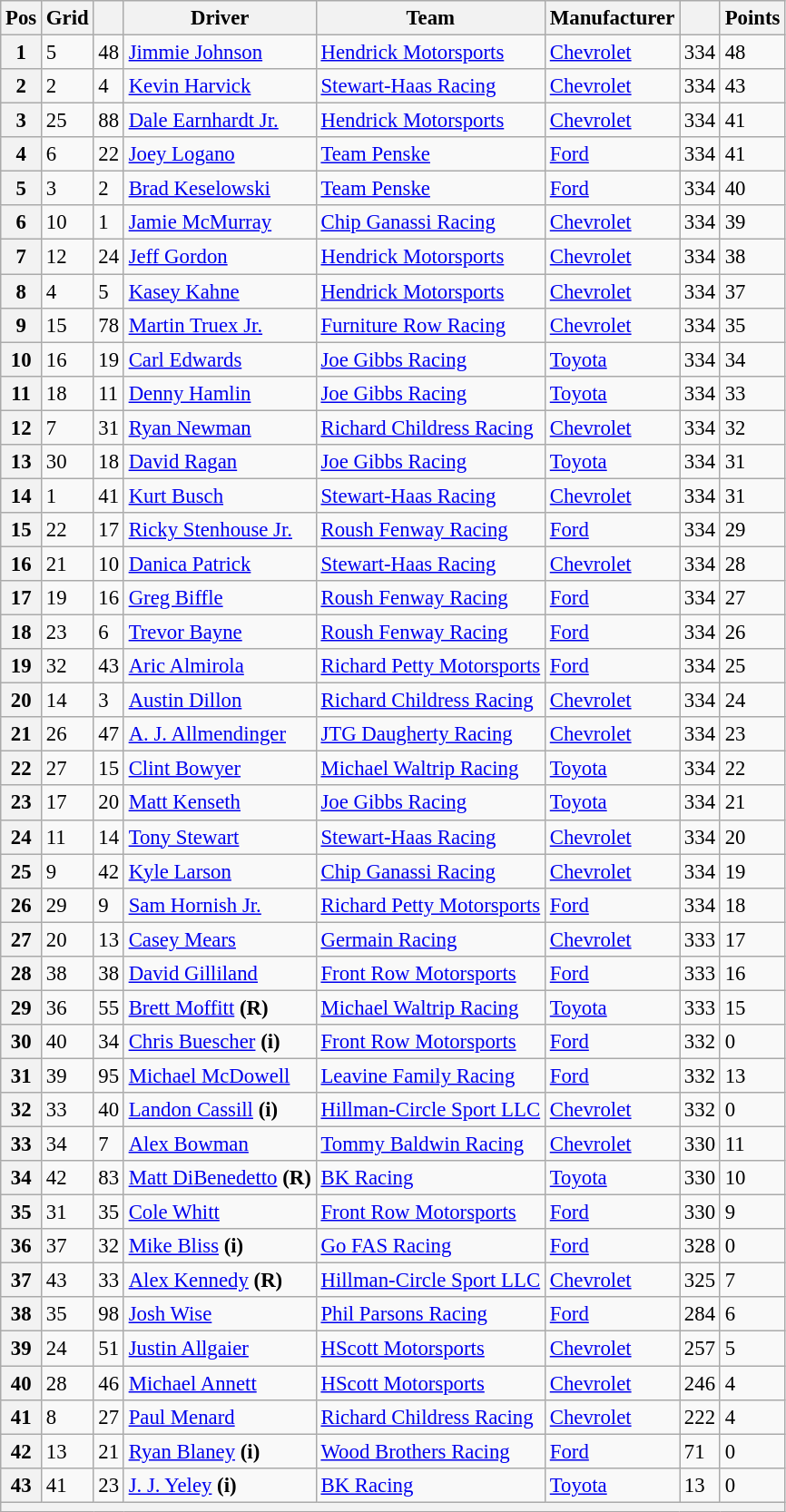<table class="wikitable" style="font-size:95%">
<tr>
<th>Pos</th>
<th>Grid</th>
<th></th>
<th>Driver</th>
<th>Team</th>
<th>Manufacturer</th>
<th></th>
<th>Points</th>
</tr>
<tr>
<th>1</th>
<td>5</td>
<td>48</td>
<td><a href='#'>Jimmie Johnson</a></td>
<td><a href='#'>Hendrick Motorsports</a></td>
<td><a href='#'>Chevrolet</a></td>
<td>334</td>
<td>48</td>
</tr>
<tr>
<th>2</th>
<td>2</td>
<td>4</td>
<td><a href='#'>Kevin Harvick</a></td>
<td><a href='#'>Stewart-Haas Racing</a></td>
<td><a href='#'>Chevrolet</a></td>
<td>334</td>
<td>43</td>
</tr>
<tr>
<th>3</th>
<td>25</td>
<td>88</td>
<td><a href='#'>Dale Earnhardt Jr.</a></td>
<td><a href='#'>Hendrick Motorsports</a></td>
<td><a href='#'>Chevrolet</a></td>
<td>334</td>
<td>41</td>
</tr>
<tr>
<th>4</th>
<td>6</td>
<td>22</td>
<td><a href='#'>Joey Logano</a></td>
<td><a href='#'>Team Penske</a></td>
<td><a href='#'>Ford</a></td>
<td>334</td>
<td>41</td>
</tr>
<tr>
<th>5</th>
<td>3</td>
<td>2</td>
<td><a href='#'>Brad Keselowski</a></td>
<td><a href='#'>Team Penske</a></td>
<td><a href='#'>Ford</a></td>
<td>334</td>
<td>40</td>
</tr>
<tr>
<th>6</th>
<td>10</td>
<td>1</td>
<td><a href='#'>Jamie McMurray</a></td>
<td><a href='#'>Chip Ganassi Racing</a></td>
<td><a href='#'>Chevrolet</a></td>
<td>334</td>
<td>39</td>
</tr>
<tr>
<th>7</th>
<td>12</td>
<td>24</td>
<td><a href='#'>Jeff Gordon</a></td>
<td><a href='#'>Hendrick Motorsports</a></td>
<td><a href='#'>Chevrolet</a></td>
<td>334</td>
<td>38</td>
</tr>
<tr>
<th>8</th>
<td>4</td>
<td>5</td>
<td><a href='#'>Kasey Kahne</a></td>
<td><a href='#'>Hendrick Motorsports</a></td>
<td><a href='#'>Chevrolet</a></td>
<td>334</td>
<td>37</td>
</tr>
<tr>
<th>9</th>
<td>15</td>
<td>78</td>
<td><a href='#'>Martin Truex Jr.</a></td>
<td><a href='#'>Furniture Row Racing</a></td>
<td><a href='#'>Chevrolet</a></td>
<td>334</td>
<td>35</td>
</tr>
<tr>
<th>10</th>
<td>16</td>
<td>19</td>
<td><a href='#'>Carl Edwards</a></td>
<td><a href='#'>Joe Gibbs Racing</a></td>
<td><a href='#'>Toyota</a></td>
<td>334</td>
<td>34</td>
</tr>
<tr>
<th>11</th>
<td>18</td>
<td>11</td>
<td><a href='#'>Denny Hamlin</a></td>
<td><a href='#'>Joe Gibbs Racing</a></td>
<td><a href='#'>Toyota</a></td>
<td>334</td>
<td>33</td>
</tr>
<tr>
<th>12</th>
<td>7</td>
<td>31</td>
<td><a href='#'>Ryan Newman</a></td>
<td><a href='#'>Richard Childress Racing</a></td>
<td><a href='#'>Chevrolet</a></td>
<td>334</td>
<td>32</td>
</tr>
<tr>
<th>13</th>
<td>30</td>
<td>18</td>
<td><a href='#'>David Ragan</a></td>
<td><a href='#'>Joe Gibbs Racing</a></td>
<td><a href='#'>Toyota</a></td>
<td>334</td>
<td>31</td>
</tr>
<tr>
<th>14</th>
<td>1</td>
<td>41</td>
<td><a href='#'>Kurt Busch</a></td>
<td><a href='#'>Stewart-Haas Racing</a></td>
<td><a href='#'>Chevrolet</a></td>
<td>334</td>
<td>31</td>
</tr>
<tr>
<th>15</th>
<td>22</td>
<td>17</td>
<td><a href='#'>Ricky Stenhouse Jr.</a></td>
<td><a href='#'>Roush Fenway Racing</a></td>
<td><a href='#'>Ford</a></td>
<td>334</td>
<td>29</td>
</tr>
<tr>
<th>16</th>
<td>21</td>
<td>10</td>
<td><a href='#'>Danica Patrick</a></td>
<td><a href='#'>Stewart-Haas Racing</a></td>
<td><a href='#'>Chevrolet</a></td>
<td>334</td>
<td>28</td>
</tr>
<tr>
<th>17</th>
<td>19</td>
<td>16</td>
<td><a href='#'>Greg Biffle</a></td>
<td><a href='#'>Roush Fenway Racing</a></td>
<td><a href='#'>Ford</a></td>
<td>334</td>
<td>27</td>
</tr>
<tr>
<th>18</th>
<td>23</td>
<td>6</td>
<td><a href='#'>Trevor Bayne</a></td>
<td><a href='#'>Roush Fenway Racing</a></td>
<td><a href='#'>Ford</a></td>
<td>334</td>
<td>26</td>
</tr>
<tr>
<th>19</th>
<td>32</td>
<td>43</td>
<td><a href='#'>Aric Almirola</a></td>
<td><a href='#'>Richard Petty Motorsports</a></td>
<td><a href='#'>Ford</a></td>
<td>334</td>
<td>25</td>
</tr>
<tr>
<th>20</th>
<td>14</td>
<td>3</td>
<td><a href='#'>Austin Dillon</a></td>
<td><a href='#'>Richard Childress Racing</a></td>
<td><a href='#'>Chevrolet</a></td>
<td>334</td>
<td>24</td>
</tr>
<tr>
<th>21</th>
<td>26</td>
<td>47</td>
<td><a href='#'>A. J. Allmendinger</a></td>
<td><a href='#'>JTG Daugherty Racing</a></td>
<td><a href='#'>Chevrolet</a></td>
<td>334</td>
<td>23</td>
</tr>
<tr>
<th>22</th>
<td>27</td>
<td>15</td>
<td><a href='#'>Clint Bowyer</a></td>
<td><a href='#'>Michael Waltrip Racing</a></td>
<td><a href='#'>Toyota</a></td>
<td>334</td>
<td>22</td>
</tr>
<tr>
<th>23</th>
<td>17</td>
<td>20</td>
<td><a href='#'>Matt Kenseth</a></td>
<td><a href='#'>Joe Gibbs Racing</a></td>
<td><a href='#'>Toyota</a></td>
<td>334</td>
<td>21</td>
</tr>
<tr>
<th>24</th>
<td>11</td>
<td>14</td>
<td><a href='#'>Tony Stewart</a></td>
<td><a href='#'>Stewart-Haas Racing</a></td>
<td><a href='#'>Chevrolet</a></td>
<td>334</td>
<td>20</td>
</tr>
<tr>
<th>25</th>
<td>9</td>
<td>42</td>
<td><a href='#'>Kyle Larson</a></td>
<td><a href='#'>Chip Ganassi Racing</a></td>
<td><a href='#'>Chevrolet</a></td>
<td>334</td>
<td>19</td>
</tr>
<tr>
<th>26</th>
<td>29</td>
<td>9</td>
<td><a href='#'>Sam Hornish Jr.</a></td>
<td><a href='#'>Richard Petty Motorsports</a></td>
<td><a href='#'>Ford</a></td>
<td>334</td>
<td>18</td>
</tr>
<tr>
<th>27</th>
<td>20</td>
<td>13</td>
<td><a href='#'>Casey Mears</a></td>
<td><a href='#'>Germain Racing</a></td>
<td><a href='#'>Chevrolet</a></td>
<td>333</td>
<td>17</td>
</tr>
<tr>
<th>28</th>
<td>38</td>
<td>38</td>
<td><a href='#'>David Gilliland</a></td>
<td><a href='#'>Front Row Motorsports</a></td>
<td><a href='#'>Ford</a></td>
<td>333</td>
<td>16</td>
</tr>
<tr>
<th>29</th>
<td>36</td>
<td>55</td>
<td><a href='#'>Brett Moffitt</a> <strong>(R)</strong></td>
<td><a href='#'>Michael Waltrip Racing</a></td>
<td><a href='#'>Toyota</a></td>
<td>333</td>
<td>15</td>
</tr>
<tr>
<th>30</th>
<td>40</td>
<td>34</td>
<td><a href='#'>Chris Buescher</a> <strong>(i)</strong></td>
<td><a href='#'>Front Row Motorsports</a></td>
<td><a href='#'>Ford</a></td>
<td>332</td>
<td>0</td>
</tr>
<tr>
<th>31</th>
<td>39</td>
<td>95</td>
<td><a href='#'>Michael McDowell</a></td>
<td><a href='#'>Leavine Family Racing</a></td>
<td><a href='#'>Ford</a></td>
<td>332</td>
<td>13</td>
</tr>
<tr>
<th>32</th>
<td>33</td>
<td>40</td>
<td><a href='#'>Landon Cassill</a> <strong>(i)</strong></td>
<td><a href='#'>Hillman-Circle Sport LLC</a></td>
<td><a href='#'>Chevrolet</a></td>
<td>332</td>
<td>0</td>
</tr>
<tr>
<th>33</th>
<td>34</td>
<td>7</td>
<td><a href='#'>Alex Bowman</a></td>
<td><a href='#'>Tommy Baldwin Racing</a></td>
<td><a href='#'>Chevrolet</a></td>
<td>330</td>
<td>11</td>
</tr>
<tr>
<th>34</th>
<td>42</td>
<td>83</td>
<td><a href='#'>Matt DiBenedetto</a> <strong>(R)</strong></td>
<td><a href='#'>BK Racing</a></td>
<td><a href='#'>Toyota</a></td>
<td>330</td>
<td>10</td>
</tr>
<tr>
<th>35</th>
<td>31</td>
<td>35</td>
<td><a href='#'>Cole Whitt</a></td>
<td><a href='#'>Front Row Motorsports</a></td>
<td><a href='#'>Ford</a></td>
<td>330</td>
<td>9</td>
</tr>
<tr>
<th>36</th>
<td>37</td>
<td>32</td>
<td><a href='#'>Mike Bliss</a> <strong>(i)</strong></td>
<td><a href='#'>Go FAS Racing</a></td>
<td><a href='#'>Ford</a></td>
<td>328</td>
<td>0</td>
</tr>
<tr>
<th>37</th>
<td>43</td>
<td>33</td>
<td><a href='#'>Alex Kennedy</a> <strong>(R)</strong></td>
<td><a href='#'>Hillman-Circle Sport LLC</a></td>
<td><a href='#'>Chevrolet</a></td>
<td>325</td>
<td>7</td>
</tr>
<tr>
<th>38</th>
<td>35</td>
<td>98</td>
<td><a href='#'>Josh Wise</a></td>
<td><a href='#'>Phil Parsons Racing</a></td>
<td><a href='#'>Ford</a></td>
<td>284</td>
<td>6</td>
</tr>
<tr>
<th>39</th>
<td>24</td>
<td>51</td>
<td><a href='#'>Justin Allgaier</a></td>
<td><a href='#'>HScott Motorsports</a></td>
<td><a href='#'>Chevrolet</a></td>
<td>257</td>
<td>5</td>
</tr>
<tr>
<th>40</th>
<td>28</td>
<td>46</td>
<td><a href='#'>Michael Annett</a></td>
<td><a href='#'>HScott Motorsports</a></td>
<td><a href='#'>Chevrolet</a></td>
<td>246</td>
<td>4</td>
</tr>
<tr>
<th>41</th>
<td>8</td>
<td>27</td>
<td><a href='#'>Paul Menard</a></td>
<td><a href='#'>Richard Childress Racing</a></td>
<td><a href='#'>Chevrolet</a></td>
<td>222</td>
<td>4</td>
</tr>
<tr>
<th>42</th>
<td>13</td>
<td>21</td>
<td><a href='#'>Ryan Blaney</a> <strong>(i)</strong></td>
<td><a href='#'>Wood Brothers Racing</a></td>
<td><a href='#'>Ford</a></td>
<td>71</td>
<td>0</td>
</tr>
<tr>
<th>43</th>
<td>41</td>
<td>23</td>
<td><a href='#'>J. J. Yeley</a> <strong>(i)</strong></td>
<td><a href='#'>BK Racing</a></td>
<td><a href='#'>Toyota</a></td>
<td>13</td>
<td>0</td>
</tr>
<tr>
<th colspan="8"></th>
</tr>
</table>
